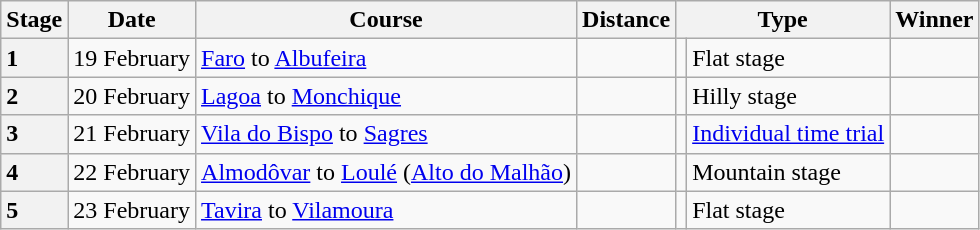<table class="wikitable">
<tr>
<th>Stage</th>
<th>Date</th>
<th>Course</th>
<th>Distance</th>
<th colspan="2">Type</th>
<th>Winner</th>
</tr>
<tr>
<th style="text-align:left">1</th>
<td align=right>19 February</td>
<td><a href='#'>Faro</a> to <a href='#'>Albufeira</a></td>
<td style="text-align:center;"></td>
<td></td>
<td>Flat stage</td>
<td></td>
</tr>
<tr>
<th style="text-align:left">2</th>
<td align=right>20 February</td>
<td><a href='#'>Lagoa</a> to <a href='#'>Monchique</a></td>
<td style="text-align:center;"></td>
<td></td>
<td>Hilly stage</td>
<td></td>
</tr>
<tr>
<th style="text-align:left">3</th>
<td align=right>21 February</td>
<td><a href='#'>Vila do Bispo</a> to <a href='#'>Sagres</a></td>
<td style="text-align:center;"></td>
<td></td>
<td><a href='#'>Individual time trial</a></td>
<td></td>
</tr>
<tr>
<th style="text-align:left">4</th>
<td align=right>22 February</td>
<td><a href='#'>Almodôvar</a> to <a href='#'>Loulé</a> (<a href='#'>Alto do Malhão</a>)</td>
<td style="text-align:center;"></td>
<td></td>
<td>Mountain stage</td>
<td></td>
</tr>
<tr>
<th style="text-align:left">5</th>
<td align=right>23 February</td>
<td><a href='#'>Tavira</a> to <a href='#'>Vilamoura</a></td>
<td style="text-align:center;"></td>
<td></td>
<td>Flat stage</td>
<td></td>
</tr>
</table>
